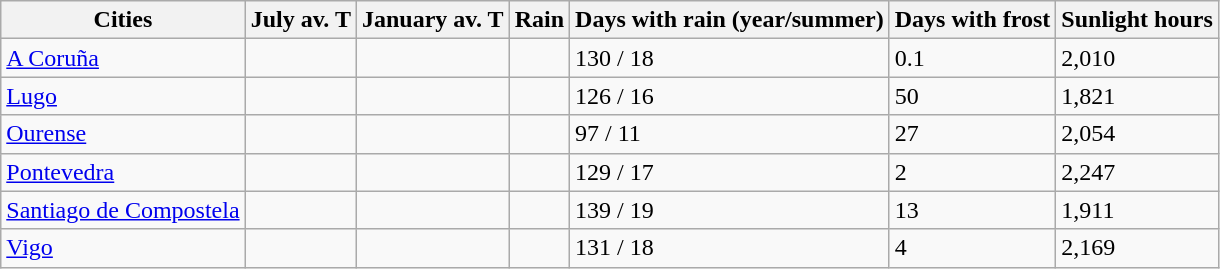<table class="wikitable sortable">
<tr>
<th>Cities</th>
<th>July av. T</th>
<th>January av. T</th>
<th>Rain</th>
<th>Days with rain (year/summer)</th>
<th>Days with frost</th>
<th>Sunlight hours</th>
</tr>
<tr>
<td><a href='#'>A Coruña</a></td>
<td></td>
<td></td>
<td></td>
<td>130 / 18</td>
<td>0.1</td>
<td>2,010</td>
</tr>
<tr>
<td><a href='#'>Lugo</a></td>
<td></td>
<td></td>
<td></td>
<td>126 / 16</td>
<td>50</td>
<td>1,821</td>
</tr>
<tr>
<td><a href='#'>Ourense</a></td>
<td></td>
<td></td>
<td></td>
<td>97 / 11</td>
<td>27</td>
<td>2,054</td>
</tr>
<tr>
<td><a href='#'>Pontevedra</a></td>
<td></td>
<td></td>
<td></td>
<td>129 / 17</td>
<td>2</td>
<td>2,247</td>
</tr>
<tr>
<td><a href='#'>Santiago de Compostela</a></td>
<td></td>
<td></td>
<td></td>
<td>139 / 19</td>
<td>13</td>
<td>1,911</td>
</tr>
<tr>
<td><a href='#'>Vigo</a></td>
<td></td>
<td></td>
<td></td>
<td>131 / 18</td>
<td>4</td>
<td>2,169</td>
</tr>
</table>
